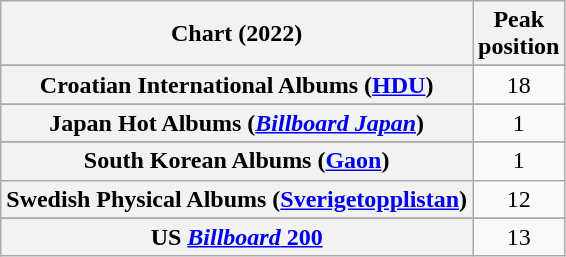<table class="wikitable sortable plainrowheaders" style="text-align:center">
<tr>
<th scope="col">Chart (2022)</th>
<th scope="col">Peak<br>position</th>
</tr>
<tr>
</tr>
<tr>
</tr>
<tr>
</tr>
<tr>
<th scope="row">Croatian International Albums (<a href='#'>HDU</a>)</th>
<td>18</td>
</tr>
<tr>
</tr>
<tr>
</tr>
<tr>
</tr>
<tr>
</tr>
<tr>
</tr>
<tr>
<th scope="row">Japan Hot Albums (<em><a href='#'>Billboard Japan</a></em>)</th>
<td>1</td>
</tr>
<tr>
</tr>
<tr>
<th scope="row">South Korean Albums (<a href='#'>Gaon</a>)</th>
<td>1</td>
</tr>
<tr>
<th scope="row">Swedish Physical Albums (<a href='#'>Sverigetopplistan</a>)</th>
<td>12</td>
</tr>
<tr>
</tr>
<tr>
<th scope="row">US <a href='#'><em>Billboard</em> 200</a></th>
<td>13</td>
</tr>
</table>
